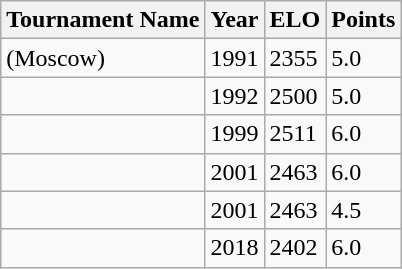<table class="wikitable">
<tr>
<th>Tournament Name</th>
<th>Year</th>
<th>ELO</th>
<th>Points</th>
</tr>
<tr>
<td> (Moscow)</td>
<td>1991</td>
<td>2355</td>
<td>5.0</td>
</tr>
<tr>
<td></td>
<td>1992</td>
<td>2500</td>
<td>5.0</td>
</tr>
<tr>
<td></td>
<td>1999</td>
<td>2511</td>
<td>6.0</td>
</tr>
<tr>
<td></td>
<td>2001</td>
<td>2463</td>
<td>6.0</td>
</tr>
<tr>
<td></td>
<td>2001</td>
<td>2463</td>
<td>4.5</td>
</tr>
<tr>
<td></td>
<td>2018</td>
<td>2402</td>
<td>6.0</td>
</tr>
</table>
